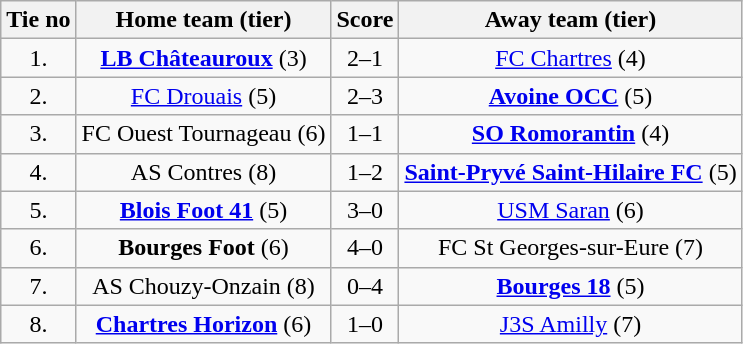<table class="wikitable" style="text-align: center">
<tr>
<th>Tie no</th>
<th>Home team (tier)</th>
<th>Score</th>
<th>Away team (tier)</th>
</tr>
<tr>
<td>1.</td>
<td><strong><a href='#'>LB Châteauroux</a></strong> (3)</td>
<td>2–1</td>
<td><a href='#'>FC Chartres</a> (4)</td>
</tr>
<tr>
<td>2.</td>
<td><a href='#'>FC Drouais</a> (5)</td>
<td>2–3</td>
<td><strong><a href='#'>Avoine OCC</a></strong> (5)</td>
</tr>
<tr>
<td>3.</td>
<td>FC Ouest Tournageau (6)</td>
<td>1–1 </td>
<td><strong><a href='#'>SO Romorantin</a></strong> (4)</td>
</tr>
<tr>
<td>4.</td>
<td>AS Contres (8)</td>
<td>1–2</td>
<td><strong><a href='#'>Saint-Pryvé Saint-Hilaire FC</a></strong> (5)</td>
</tr>
<tr>
<td>5.</td>
<td><strong><a href='#'>Blois Foot 41</a></strong> (5)</td>
<td>3–0</td>
<td><a href='#'>USM Saran</a> (6)</td>
</tr>
<tr>
<td>6.</td>
<td><strong>Bourges Foot</strong> (6)</td>
<td>4–0</td>
<td>FC St Georges-sur-Eure (7)</td>
</tr>
<tr>
<td>7.</td>
<td>AS Chouzy-Onzain (8)</td>
<td>0–4</td>
<td><strong><a href='#'>Bourges 18</a></strong> (5)</td>
</tr>
<tr>
<td>8.</td>
<td><strong><a href='#'>Chartres Horizon</a></strong> (6)</td>
<td>1–0</td>
<td><a href='#'>J3S Amilly</a> (7)</td>
</tr>
</table>
